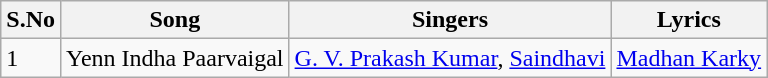<table class="wikitable">
<tr>
<th>S.No</th>
<th>Song</th>
<th>Singers</th>
<th>Lyrics</th>
</tr>
<tr>
<td>1</td>
<td>Yenn Indha Paarvaigal</td>
<td><a href='#'>G. V. Prakash Kumar</a>, <a href='#'>Saindhavi</a></td>
<td><a href='#'>Madhan Karky</a></td>
</tr>
</table>
